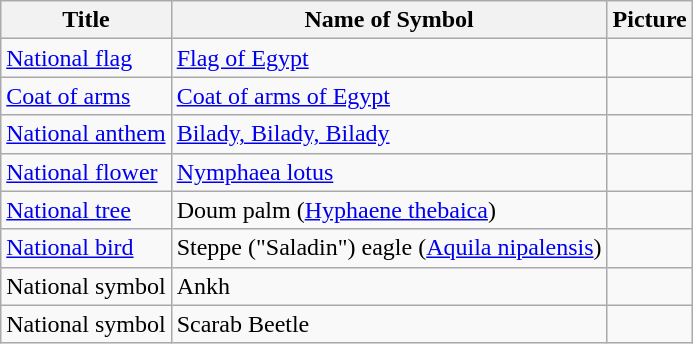<table class="wikitable">
<tr>
<th>Title</th>
<th>Name of Symbol</th>
<th>Picture</th>
</tr>
<tr>
<td><a href='#'>National flag</a></td>
<td><a href='#'>Flag of Egypt</a></td>
<td></td>
</tr>
<tr>
<td><a href='#'>Coat of arms</a></td>
<td><a href='#'>Coat of arms of Egypt</a></td>
<td></td>
</tr>
<tr>
<td><a href='#'>National anthem</a></td>
<td><a href='#'>Bilady, Bilady, Bilady</a></td>
<td></td>
</tr>
<tr>
<td><a href='#'>National flower</a></td>
<td><a href='#'>Nymphaea lotus</a></td>
<td></td>
</tr>
<tr>
<td><a href='#'>National tree</a></td>
<td>Doum palm (<a href='#'>Hyphaene thebaica</a>)</td>
<td></td>
</tr>
<tr>
<td><a href='#'>National bird</a></td>
<td>Steppe ("Saladin") eagle (<a href='#'>Aquila nipalensis</a>)</td>
<td></td>
</tr>
<tr>
<td>National symbol</td>
<td>Ankh</td>
<td></td>
</tr>
<tr>
<td>National symbol</td>
<td>Scarab Beetle</td>
<td></td>
</tr>
</table>
